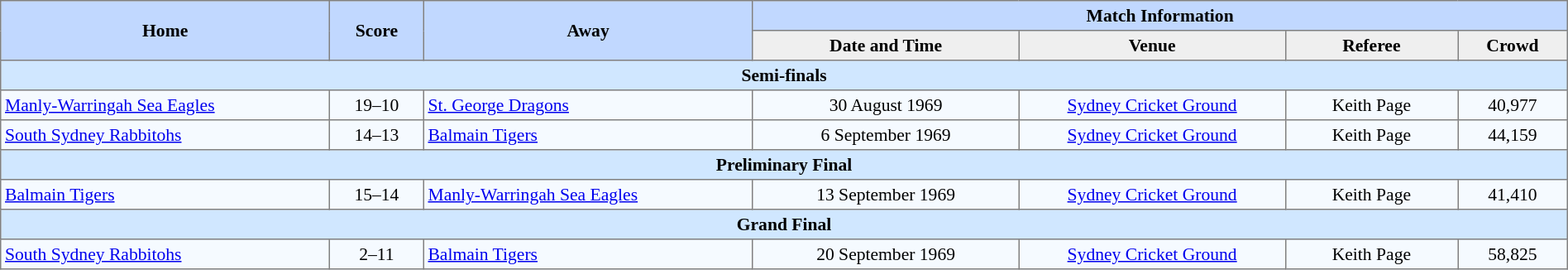<table border=1 style="border-collapse:collapse; font-size:90%; text-align:center;" cellpadding=3 cellspacing=0 width=100%>
<tr bgcolor=#C1D8FF>
<th rowspan=2 width=21%>Home</th>
<th rowspan=2 width=6%>Score</th>
<th rowspan=2 width=21%>Away</th>
<th colspan=6>Match Information</th>
</tr>
<tr bgcolor=#EFEFEF>
<th width=17%>Date and Time</th>
<th width=17%>Venue</th>
<th width=11%>Referee</th>
<th width=7%>Crowd</th>
</tr>
<tr bgcolor="#D0E7FF">
<td colspan=7><strong>Semi-finals</strong></td>
</tr>
<tr bgcolor=#F5FAFF>
<td align=left> <a href='#'>Manly-Warringah Sea Eagles</a></td>
<td>19–10</td>
<td align=left> <a href='#'>St. George Dragons</a></td>
<td>30 August 1969</td>
<td><a href='#'>Sydney Cricket Ground</a></td>
<td>Keith Page</td>
<td>40,977</td>
</tr>
<tr bgcolor=#F5FAFF>
<td align=left> <a href='#'>South Sydney Rabbitohs</a></td>
<td>14–13</td>
<td align=left> <a href='#'>Balmain Tigers</a></td>
<td>6 September 1969</td>
<td><a href='#'>Sydney Cricket Ground</a></td>
<td>Keith Page</td>
<td>44,159</td>
</tr>
<tr bgcolor="#D0E7FF">
<td colspan=7><strong>Preliminary Final</strong></td>
</tr>
<tr bgcolor=#F5FAFF>
<td align=left> <a href='#'>Balmain Tigers</a></td>
<td>15–14</td>
<td align=left> <a href='#'>Manly-Warringah Sea Eagles</a></td>
<td>13 September 1969</td>
<td><a href='#'>Sydney Cricket Ground</a></td>
<td>Keith Page</td>
<td>41,410</td>
</tr>
<tr bgcolor="#D0E7FF">
<td colspan=7><strong>Grand Final</strong></td>
</tr>
<tr bgcolor=#F5FAFF>
<td align=left> <a href='#'>South Sydney Rabbitohs</a></td>
<td>2–11</td>
<td align=left> <a href='#'>Balmain Tigers</a></td>
<td>20 September 1969</td>
<td><a href='#'>Sydney Cricket Ground</a></td>
<td>Keith Page</td>
<td>58,825</td>
</tr>
</table>
